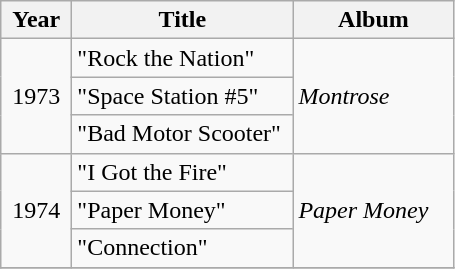<table class="wikitable">
<tr>
<th align="center" valign="top" width="40">Year</th>
<th align="left" valign="top" width="140">Title</th>
<th align="left" valign="top" width="100">Album</th>
</tr>
<tr>
<td rowspan = 3 align="center" valign="center">1973</td>
<td align="left" valign="top">"Rock the Nation"</td>
<td rowspan = 3 align="left" valign="center"><em>Montrose</em></td>
</tr>
<tr>
<td align="left" valign="top">"Space Station #5"</td>
</tr>
<tr>
<td align="left" valign="top">"Bad Motor Scooter"</td>
</tr>
<tr>
<td rowspan = 3 align="center" valign="center">1974</td>
<td align="left" valign="top">"I Got the Fire"</td>
<td rowspan = 3 align="left" valign="center"><em>Paper Money</em></td>
</tr>
<tr>
<td align="left" valign="top">"Paper Money"</td>
</tr>
<tr>
<td align="left" valign="top">"Connection"</td>
</tr>
<tr>
</tr>
</table>
